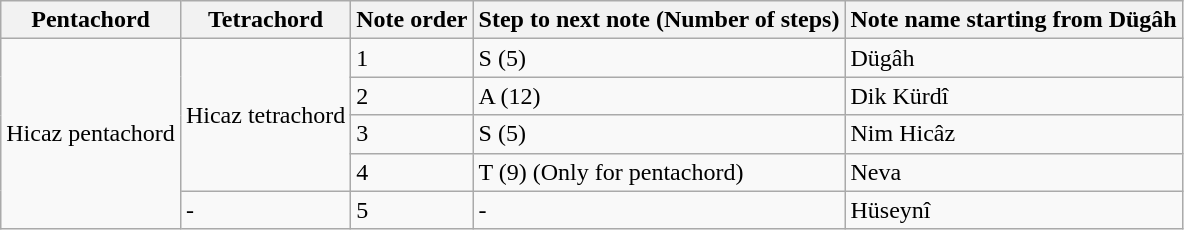<table class="wikitable">
<tr>
<th>Pentachord</th>
<th>Tetrachord</th>
<th>Note order</th>
<th>Step to next note (Number of steps)</th>
<th>Note name starting from Dügâh</th>
</tr>
<tr>
<td rowspan="5">Hicaz pentachord</td>
<td rowspan="4">Hicaz tetrachord</td>
<td>1</td>
<td>S (5)</td>
<td>Dügâh</td>
</tr>
<tr>
<td>2</td>
<td>A (12)</td>
<td>Dik Kürdî</td>
</tr>
<tr>
<td>3</td>
<td>S (5)</td>
<td>Nim Hicâz</td>
</tr>
<tr>
<td>4</td>
<td>T (9) (Only for pentachord)</td>
<td>Neva</td>
</tr>
<tr>
<td>-</td>
<td>5</td>
<td>-</td>
<td>Hüseynî</td>
</tr>
</table>
